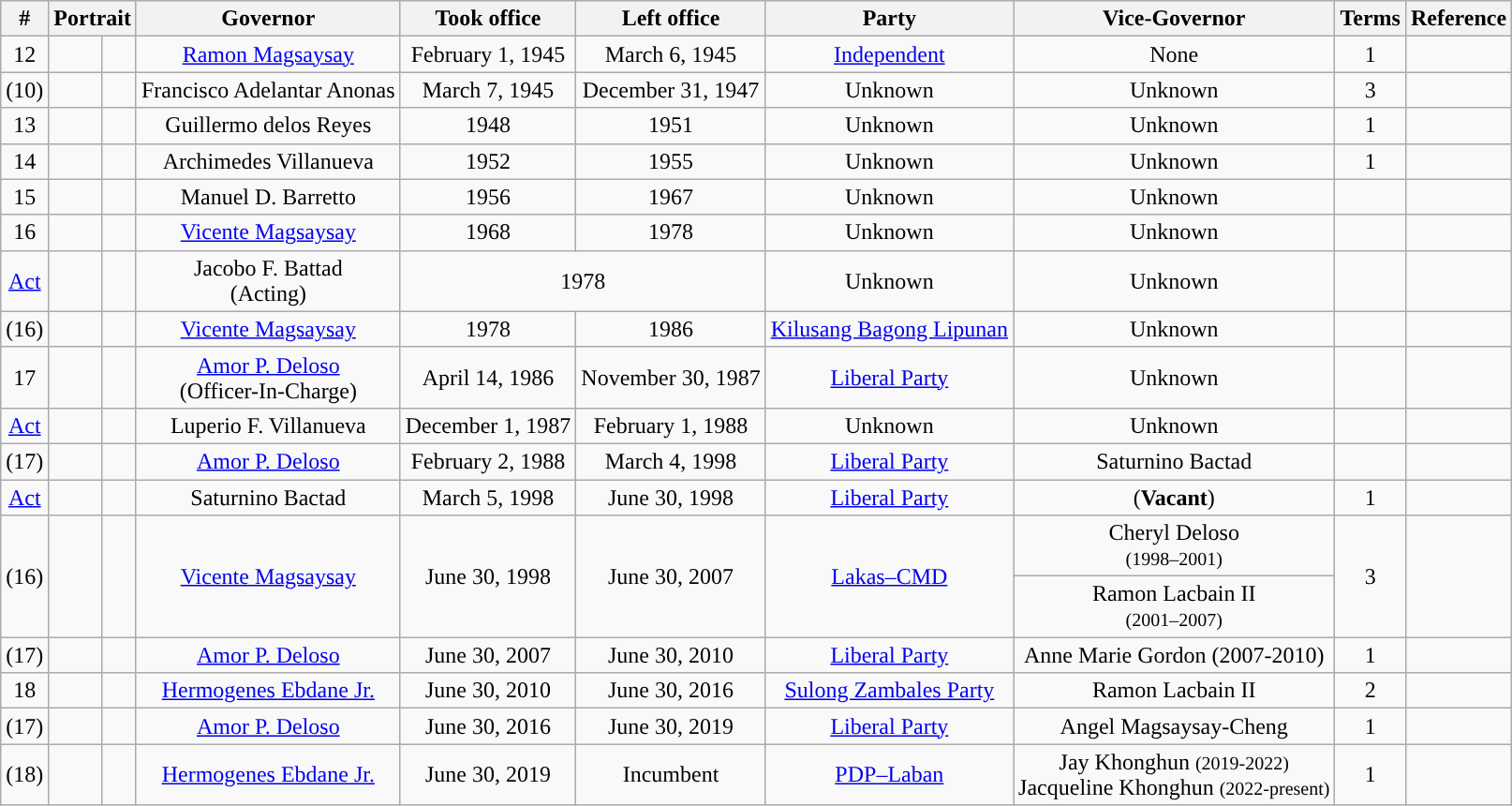<table class="wikitable" style="text-align:center;">
<tr>
<th>#</th>
<th colspan="2">Portrait</th>
<th>Governor</th>
<th>Took office</th>
<th>Left office</th>
<th>Party</th>
<th>Vice-Governor</th>
<th>Terms</th>
<th>Reference</th>
</tr>
<tr>
<td>12</td>
<td style="background: "> </td>
<td></td>
<td><a href='#'>Ramon Magsaysay</a></td>
<td>February 1, 1945</td>
<td>March 6, 1945</td>
<td><a href='#'>Independent</a></td>
<td>None</td>
<td>1</td>
<td></td>
</tr>
<tr>
<td>(10)</td>
<td></td>
<td></td>
<td>Francisco Adelantar Anonas</td>
<td>March 7, 1945</td>
<td>December 31, 1947</td>
<td>Unknown</td>
<td>Unknown</td>
<td>3</td>
<td></td>
</tr>
<tr>
<td>13</td>
<td></td>
<td></td>
<td>Guillermo delos Reyes</td>
<td>1948</td>
<td>1951</td>
<td>Unknown</td>
<td>Unknown</td>
<td>1</td>
<td></td>
</tr>
<tr>
<td>14</td>
<td></td>
<td></td>
<td>Archimedes Villanueva</td>
<td>1952</td>
<td>1955</td>
<td>Unknown</td>
<td>Unknown</td>
<td>1</td>
<td></td>
</tr>
<tr>
<td>15</td>
<td></td>
<td></td>
<td>Manuel D. Barretto</td>
<td>1956</td>
<td>1967</td>
<td>Unknown</td>
<td>Unknown</td>
<td></td>
<td></td>
</tr>
<tr>
<td>16</td>
<td></td>
<td></td>
<td><a href='#'>Vicente Magsaysay</a></td>
<td>1968</td>
<td>1978</td>
<td>Unknown</td>
<td>Unknown</td>
<td></td>
<td></td>
</tr>
<tr>
<td><a href='#'>Act</a></td>
<td></td>
<td></td>
<td>Jacobo F. Battad<br>(Acting)</td>
<td colspan="2">1978</td>
<td>Unknown</td>
<td>Unknown</td>
<td></td>
<td></td>
</tr>
<tr>
<td>(16)</td>
<td style="background: "> </td>
<td></td>
<td><a href='#'>Vicente Magsaysay</a></td>
<td>1978</td>
<td>1986</td>
<td><a href='#'>Kilusang Bagong Lipunan</a></td>
<td>Unknown</td>
<td></td>
<td></td>
</tr>
<tr>
<td>17</td>
<td style="background: "> </td>
<td></td>
<td><a href='#'>Amor P. Deloso</a><br>(Officer-In-Charge)</td>
<td>April 14, 1986</td>
<td>November 30, 1987</td>
<td><a href='#'>Liberal Party</a></td>
<td>Unknown</td>
<td></td>
<td></td>
</tr>
<tr>
<td><a href='#'>Act</a></td>
<td></td>
<td></td>
<td>Luperio F. Villanueva</td>
<td>December 1, 1987</td>
<td>February 1, 1988</td>
<td>Unknown</td>
<td>Unknown</td>
<td></td>
<td></td>
</tr>
<tr>
<td>(17)</td>
<td style="background: "> </td>
<td></td>
<td><a href='#'>Amor P. Deloso</a></td>
<td>February 2, 1988</td>
<td>March 4, 1998</td>
<td><a href='#'>Liberal Party</a></td>
<td>Saturnino Bactad</td>
<td></td>
<td></td>
</tr>
<tr>
<td><a href='#'>Act</a></td>
<td style="background: "> </td>
<td></td>
<td>Saturnino Bactad</td>
<td>March 5, 1998</td>
<td>June 30, 1998</td>
<td><a href='#'>Liberal Party</a></td>
<td>(<strong>Vacant</strong>)</td>
<td>1</td>
<td></td>
</tr>
<tr>
<td rowspan="2">(16)</td>
<td rowspan="2" style="background: "> </td>
<td rowspan="2"></td>
<td rowspan="2"><a href='#'>Vicente Magsaysay</a></td>
<td rowspan="2">June 30, 1998</td>
<td rowspan="2">June 30, 2007</td>
<td rowspan="2"><a href='#'>Lakas–CMD</a></td>
<td>Cheryl Deloso<br><small>(1998–2001)</small></td>
<td rowspan="2">3</td>
<td rowspan="2"></td>
</tr>
<tr>
<td>Ramon Lacbain II<br><small>(2001–2007)</small></td>
</tr>
<tr>
<td>(17)</td>
<td style="background: "> </td>
<td></td>
<td><a href='#'>Amor P. Deloso</a></td>
<td>June 30, 2007</td>
<td>June 30, 2010</td>
<td><a href='#'>Liberal Party</a></td>
<td>Anne Marie Gordon (2007-2010)</td>
<td>1</td>
<td></td>
</tr>
<tr>
<td>18</td>
<td style="background: "> </td>
<td></td>
<td><a href='#'>Hermogenes Ebdane Jr.</a></td>
<td>June 30, 2010</td>
<td>June 30, 2016</td>
<td><a href='#'>Sulong Zambales Party</a></td>
<td>Ramon Lacbain II</td>
<td>2</td>
<td></td>
</tr>
<tr>
<td>(17)</td>
<td style="background: "> </td>
<td></td>
<td><a href='#'>Amor P. Deloso</a></td>
<td>June 30, 2016</td>
<td>June 30, 2019</td>
<td><a href='#'>Liberal Party</a></td>
<td>Angel Magsaysay-Cheng</td>
<td>1</td>
<td></td>
</tr>
<tr>
<td>(18)</td>
<td style="background: "> </td>
<td></td>
<td><a href='#'>Hermogenes Ebdane Jr.</a></td>
<td>June 30, 2019</td>
<td>Incumbent</td>
<td><a href='#'>PDP–Laban</a></td>
<td>Jay Khonghun <small>(2019-2022)</small><br>Jacqueline Khonghun <small>(2022-present)</small></td>
<td>1</td>
<td></td>
</tr>
</table>
